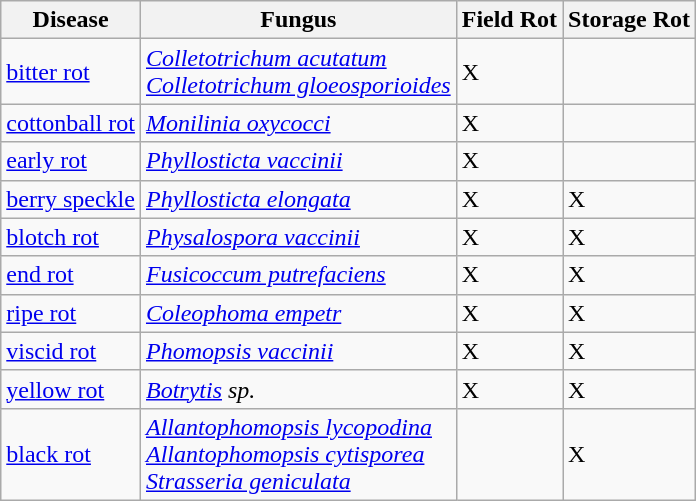<table class="wikitable">
<tr>
<th>Disease</th>
<th>Fungus</th>
<th>Field Rot</th>
<th>Storage Rot</th>
</tr>
<tr>
<td><a href='#'>bitter rot</a></td>
<td><em><a href='#'>Colletotrichum acutatum</a></em><br><em><a href='#'>Colletotrichum gloeosporioides</a></em></td>
<td>X</td>
<td></td>
</tr>
<tr>
<td><a href='#'>cottonball rot</a></td>
<td><em><a href='#'>Monilinia oxycocci</a></em></td>
<td>X</td>
<td></td>
</tr>
<tr>
<td><a href='#'>early rot</a></td>
<td><em><a href='#'>Phyllosticta vaccinii</a></em></td>
<td>X</td>
<td></td>
</tr>
<tr>
<td><a href='#'>berry speckle</a></td>
<td><em><a href='#'>Phyllosticta elongata</a></em></td>
<td>X</td>
<td>X</td>
</tr>
<tr>
<td><a href='#'>blotch rot</a></td>
<td><em><a href='#'>Physalospora vaccinii</a></em></td>
<td>X</td>
<td>X</td>
</tr>
<tr>
<td><a href='#'>end rot</a></td>
<td><em><a href='#'>Fusicoccum putrefaciens</a></em></td>
<td>X</td>
<td>X</td>
</tr>
<tr>
<td><a href='#'>ripe rot</a></td>
<td><em><a href='#'>Coleophoma empetr</a></em></td>
<td>X</td>
<td>X</td>
</tr>
<tr>
<td><a href='#'>viscid rot</a></td>
<td><em><a href='#'>Phomopsis vaccinii</a></em></td>
<td>X</td>
<td>X</td>
</tr>
<tr>
<td><a href='#'>yellow rot</a></td>
<td><em><a href='#'>Botrytis</a> sp.</em></td>
<td>X</td>
<td>X</td>
</tr>
<tr>
<td><a href='#'>black rot</a></td>
<td><em><a href='#'>Allantophomopsis lycopodina</a></em><br><em><a href='#'>Allantophomopsis cytisporea</a></em><br><em><a href='#'>Strasseria geniculata</a></em></td>
<td></td>
<td>X</td>
</tr>
</table>
